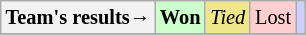<table style="margin-right:0; font-size:85%" class="wikitable">
<tr>
<th>Team's results→</th>
<td style="background-color:#cfc;"><strong>Won</strong></td>
<td style="background-color:#F0E68C;"><em>Tied</em></td>
<td style="background-color:#FFCFCF;">Lost</td>
<td style="background-color:#CFCFFF;"><em></em></td>
</tr>
<tr>
</tr>
</table>
